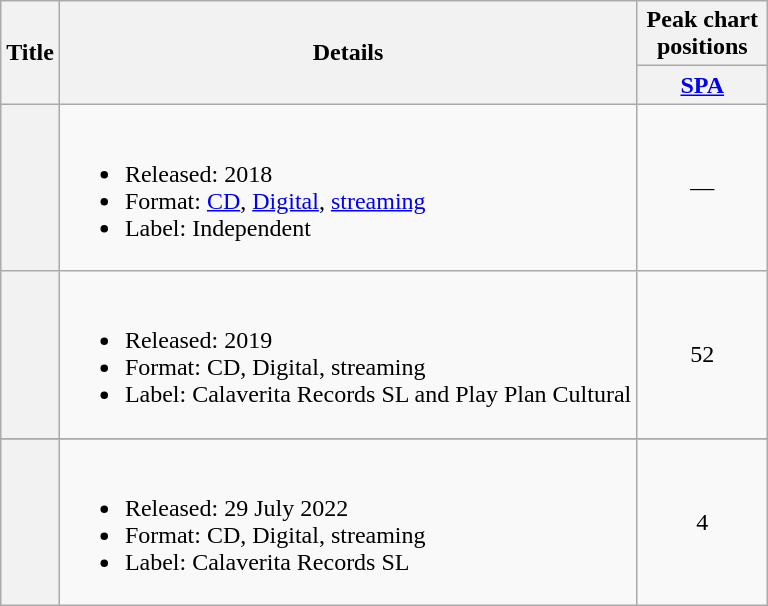<table class="wikitable plainrowheaders">
<tr>
<th rowspan="2">Title</th>
<th rowspan="2" scope="col">Details</th>
<th colspan="1" width=80px>Peak chart positions</th>
</tr>
<tr>
<th><a href='#'>SPA</a><br></th>
</tr>
<tr>
<th scope="row"></th>
<td><br><ul><li>Released: 2018</li><li>Format: <a href='#'>CD</a>, <a href='#'>Digital</a>, <a href='#'>streaming</a></li><li>Label: Independent</li></ul></td>
<td align="center">—</td>
</tr>
<tr>
<th scope="row"></th>
<td><br><ul><li>Released: 2019</li><li>Format: CD, Digital, streaming</li><li>Label: Calaverita Records SL and Play Plan Cultural</li></ul></td>
<td align="center">52</td>
</tr>
<tr>
</tr>
<tr>
<th scope="row"></th>
<td><br><ul><li>Released: 29 July 2022</li><li>Format: CD, Digital, streaming</li><li>Label: Calaverita Records SL</li></ul></td>
<td align="center">4</td>
</tr>
</table>
